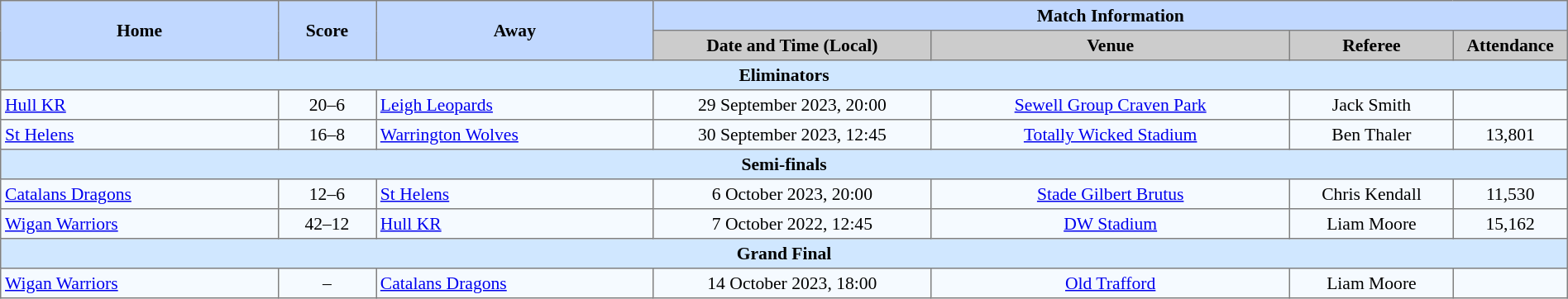<table border=1 style="border-collapse:collapse; font-size:90%; text-align:center;" cellpadding=3 cellspacing=0 width=100%>
<tr style="background:#c1d8ff;">
<th scope="col" rowspan=2 width=17%>Home</th>
<th scope="col" rowspan=2 width=6%>Score</th>
<th scope="col" rowspan=2 width=17%>Away</th>
<th colspan=4>Match Information</th>
</tr>
<tr style="background:#cccccc;">
<th scope="col" width=17%>Date and Time (Local)</th>
<th scope="col" width=22%>Venue</th>
<th scope="col" width=10%>Referee</th>
<th scope="col" width=7%>Attendance</th>
</tr>
<tr style="background:#d0e7ff;">
<td colspan=7><strong>Eliminators</strong></td>
</tr>
<tr style="background:#f5faff;">
<td align=left> <a href='#'>Hull KR</a></td>
<td>20–6</td>
<td align=left> <a href='#'>Leigh Leopards</a></td>
<td>29 September 2023, 20:00</td>
<td><a href='#'>Sewell Group Craven Park</a></td>
<td>Jack Smith</td>
<td></td>
</tr>
<tr style="background:#f5faff;">
<td align=left> <a href='#'>St Helens</a></td>
<td>16–8</td>
<td align=left> <a href='#'>Warrington Wolves</a></td>
<td>30 September 2023, 12:45</td>
<td><a href='#'>Totally Wicked Stadium</a></td>
<td>Ben Thaler</td>
<td>13,801</td>
</tr>
<tr style="background:#d0e7ff;">
<td colspan=7><strong>Semi-finals</strong></td>
</tr>
<tr style="background:#f5faff;">
<td align=left> <a href='#'>Catalans Dragons</a></td>
<td>12–6</td>
<td align=left> <a href='#'>St Helens</a></td>
<td>6 October 2023, 20:00</td>
<td><a href='#'>Stade Gilbert Brutus</a></td>
<td>Chris Kendall</td>
<td>11,530</td>
</tr>
<tr style="background:#f5faff;">
<td align=left> <a href='#'>Wigan Warriors</a></td>
<td>42–12</td>
<td align=left> <a href='#'>Hull KR</a></td>
<td>7 October 2022, 12:45</td>
<td><a href='#'>DW Stadium</a></td>
<td>Liam Moore</td>
<td>15,162</td>
</tr>
<tr style="background:#d0e7ff;">
<td colspan=7><strong>Grand Final</strong></td>
</tr>
<tr style="background:#f5faff;">
<td align=left> <a href='#'>Wigan Warriors</a></td>
<td>–</td>
<td align=left> <a href='#'>Catalans Dragons</a></td>
<td>14 October 2023, 18:00</td>
<td><a href='#'>Old Trafford</a></td>
<td>Liam Moore</td>
<td></td>
</tr>
</table>
